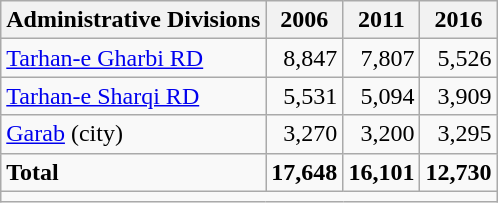<table class="wikitable">
<tr>
<th>Administrative Divisions</th>
<th>2006</th>
<th>2011</th>
<th>2016</th>
</tr>
<tr>
<td><a href='#'>Tarhan-e Gharbi RD</a></td>
<td style="text-align: right;">8,847</td>
<td style="text-align: right;">7,807</td>
<td style="text-align: right;">5,526</td>
</tr>
<tr>
<td><a href='#'>Tarhan-e Sharqi RD</a></td>
<td style="text-align: right;">5,531</td>
<td style="text-align: right;">5,094</td>
<td style="text-align: right;">3,909</td>
</tr>
<tr>
<td><a href='#'>Garab</a> (city)</td>
<td style="text-align: right;">3,270</td>
<td style="text-align: right;">3,200</td>
<td style="text-align: right;">3,295</td>
</tr>
<tr>
<td><strong>Total</strong></td>
<td style="text-align: right;"><strong>17,648</strong></td>
<td style="text-align: right;"><strong>16,101</strong></td>
<td style="text-align: right;"><strong>12,730</strong></td>
</tr>
<tr>
<td colspan=4></td>
</tr>
</table>
